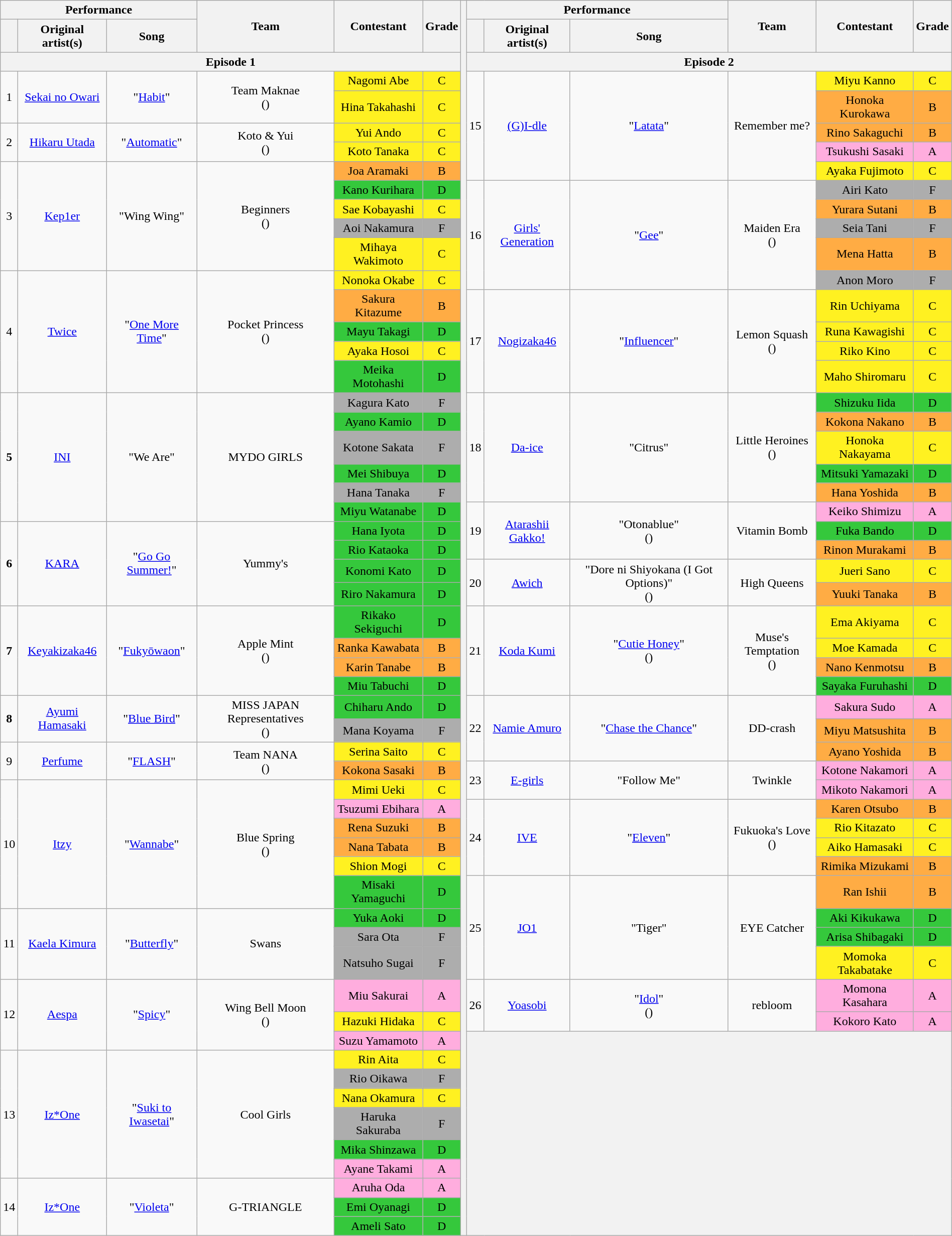<table class="wikitable collapsible" style="width:100%; text-align:center">
<tr>
<th scope="col" colspan="3">Performance</th>
<th scope="col" rowspan="2">Team</th>
<th scope="col" rowspan="2">Contestant</th>
<th scope="col" rowspan="2">Grade</th>
<th scope="col" rowspan="57"></th>
<th scope="col" colspan="3">Performance</th>
<th scope="col" rowspan="2">Team</th>
<th scope="col" rowspan="2">Contestant</th>
<th scope="col" rowspan="2">Grade</th>
</tr>
<tr>
<th scope="col"></th>
<th scope="col">Original artist(s)</th>
<th scope="col">Song</th>
<th scope="col"></th>
<th scope="col">Original artist(s)</th>
<th scope="col">Song</th>
</tr>
<tr>
<th scope="col" colspan="6">Episode 1</th>
<th scope="col" colspan="6">Episode 2</th>
</tr>
<tr>
<td rowspan="2">1</td>
<td rowspan="2"><a href='#'>Sekai no Owari</a></td>
<td rowspan="2">"<a href='#'>Habit</a>"</td>
<td rowspan="2">Team Maknae<br>()</td>
<td style=background:#FFF121;>Nagomi Abe</td>
<td style=background:#FFF121>C</td>
<td rowspan="5">15</td>
<td rowspan="5"><a href='#'>(G)I-dle</a></td>
<td rowspan="5">"<a href='#'>Latata</a>"</td>
<td rowspan="5">Remember me?</td>
<td style=background:#FFF121;>Miyu Kanno</td>
<td style=background:#FFF121;>C</td>
</tr>
<tr>
<td style=background:#FFF121;>Hina Takahashi</td>
<td style=background:#FFF121;>C</td>
<td style=background:#FFAC44;>Honoka Kurokawa</td>
<td style=background:#FFAC44;>B</td>
</tr>
<tr>
<td rowspan="2">2</td>
<td rowspan="2"><a href='#'>Hikaru Utada</a></td>
<td rowspan="2">"<a href='#'>Automatic</a>"</td>
<td rowspan="2">Koto & Yui<br>()</td>
<td style=background:#FFF121;>Yui Ando</td>
<td style=background:#FFF121;>C</td>
<td style=background:#FFAC44;>Rino Sakaguchi</td>
<td style=background:#FFAC44;>B</td>
</tr>
<tr>
<td style=background:#FFF121;>Koto Tanaka</td>
<td style=background:#FFF121;>C</td>
<td style=background:#FFADDE;>Tsukushi Sasaki</td>
<td style=background:#FFADDE;>A</td>
</tr>
<tr>
<td rowspan="5">3</td>
<td rowspan="5"><a href='#'>Kep1er</a></td>
<td rowspan="5">"Wing Wing"</td>
<td rowspan="5">Beginners<br>()</td>
<td style=background:#FFAC44;>Joa Aramaki</td>
<td style=background:#FFAC44;>B</td>
<td style=background:#FFF121;>Ayaka Fujimoto</td>
<td style=background:#FFF121;>C</td>
</tr>
<tr>
<td style=background:#35C83C;>Kano Kurihara</td>
<td style=background:#35C83C;>D</td>
<td rowspan="5">16</td>
<td rowspan="5"><a href='#'>Girls' Generation</a></td>
<td rowspan="5">"<a href='#'>Gee</a>"</td>
<td rowspan="5">Maiden Era<br>()</td>
<td style=background:#ADADAD;>Airi Kato</td>
<td style=background:#ADADAD;>F</td>
</tr>
<tr>
<td style=background:#FFF121;>Sae Kobayashi</td>
<td style=background:#FFF121;>C</td>
<td style=background:#FFAC44;>Yurara Sutani</td>
<td style=background:#FFAC44;>B</td>
</tr>
<tr>
<td style=background:#ADADAD;>Aoi Nakamura</td>
<td style=background:#ADADAD;>F</td>
<td style=background:#ADADAD;>Seia Tani</td>
<td style=background:#ADADAD;>F</td>
</tr>
<tr>
<td style=background:#FFF121;>Mihaya Wakimoto</td>
<td style=background:#FFF121;>C</td>
<td style=background:#FFAC44;>Mena Hatta</td>
<td style=background:#FFAC44;>B</td>
</tr>
<tr>
<td rowspan="5">4</td>
<td rowspan="5"><a href='#'>Twice</a></td>
<td rowspan="5">"<a href='#'>One More Time</a>"</td>
<td rowspan="5">Pocket Princess<br>()</td>
<td style=background:#FFF121;>Nonoka Okabe</td>
<td style=background:#FFF121;>C</td>
<td style=background:#ADADAD;>Anon Moro</td>
<td style=background:#ADADAD;>F</td>
</tr>
<tr>
<td style=background:#FFAC44;>Sakura Kitazume</td>
<td style=background:#FFAC44;>B</td>
<td rowspan="4">17</td>
<td rowspan="4"><a href='#'>Nogizaka46</a></td>
<td rowspan="4">"<a href='#'>Influencer</a>"</td>
<td rowspan="4">Lemon Squash<br>()</td>
<td style=background:#FFF121;>Rin Uchiyama</td>
<td style=background:#FFF121;>C</td>
</tr>
<tr>
<td style=background:#35C83C;>Mayu Takagi</td>
<td style=background:#35C83C;>D</td>
<td style=background:#FFF121;>Runa Kawagishi</td>
<td style=background:#FFF121;>C</td>
</tr>
<tr>
<td style=background:#FFF121;>Ayaka Hosoi</td>
<td style=background:#FFF121;>C</td>
<td style=background:#FFF121;>Riko Kino</td>
<td style=background:#FFF121;>C</td>
</tr>
<tr>
<td style=background:#35C83C;>Meika Motohashi</td>
<td style=background:#35C83C;>D</td>
<td style=background:#FFF121;>Maho Shiromaru</td>
<td style=background:#FFF121;>C</td>
</tr>
<tr>
<td rowspan="6"><strong>5</strong></td>
<td rowspan="6"><a href='#'>INI</a></td>
<td rowspan="6">"We Are"</td>
<td rowspan="6">MYDO GIRLS</td>
<td style=background:#ADADAD;>Kagura Kato</td>
<td style=background:#ADADAD;>F</td>
<td rowspan="5">18</td>
<td rowspan="5"><a href='#'>Da-ice</a></td>
<td rowspan="5">"Citrus"</td>
<td rowspan="5">Little Heroines<br>()</td>
<td style=background:#35C83C;>Shizuku Iida</td>
<td style=background:#35C83C;>D</td>
</tr>
<tr>
<td style=background:#35C83C;>Ayano Kamio</td>
<td style=background:#35C83C;>D</td>
<td style=background:#FFAC44;>Kokona Nakano</td>
<td style=background:#FFAC44;>B</td>
</tr>
<tr>
<td style=background:#ADADAD;>Kotone Sakata</td>
<td style=background:#ADADAD;>F</td>
<td style=background:#FFF121;>Honoka Nakayama</td>
<td style=background:#FFF121;>C</td>
</tr>
<tr>
<td style=background:#35C83C;>Mei Shibuya</td>
<td style=background:#35C83C;>D</td>
<td style=background:#35C83C;>Mitsuki Yamazaki</td>
<td style=background:#35C83C;>D</td>
</tr>
<tr>
<td style=background:#ADADAD;>Hana Tanaka</td>
<td style=background:#ADADAD;>F</td>
<td style=background:#FFAC44;>Hana Yoshida</td>
<td style=background:#FFAC44;>B</td>
</tr>
<tr>
<td style=background:#35C83C;>Miyu Watanabe</td>
<td style=background:#35C83C;>D</td>
<td rowspan="3">19</td>
<td rowspan="3"><a href='#'>Atarashii Gakko!</a></td>
<td rowspan="3">"Otonablue"<br>()</td>
<td rowspan="3">Vitamin Bomb</td>
<td style=background:#FFADDE;>Keiko Shimizu</td>
<td style=background:#FFADDE;>A</td>
</tr>
<tr>
<td rowspan="4"><strong>6</strong></td>
<td rowspan="4"><a href='#'>KARA</a></td>
<td rowspan="4">"<a href='#'>Go Go Summer!</a>"<br></td>
<td rowspan="4">Yummy's</td>
<td style=background:#35C83C;>Hana Iyota</td>
<td style=background:#35C83C;>D</td>
<td style=background:#35C83C;>Fuka Bando</td>
<td style=background:#35C83C;>D</td>
</tr>
<tr>
<td style=background:#35C83C;>Rio Kataoka</td>
<td style=background:#35C83C;>D</td>
<td style=background:#FFAC44;>Rinon Murakami</td>
<td style=background:#FFAC44;>B</td>
</tr>
<tr>
<td style=background:#35C83C;>Konomi Kato</td>
<td style=background:#35C83C;>D</td>
<td rowspan="2">20</td>
<td rowspan="2"><a href='#'>Awich</a></td>
<td rowspan="2">"Dore ni Shiyokana (I Got Options)"<br>()</td>
<td rowspan="2">High Queens</td>
<td style=background:#FFF121;>Jueri Sano</td>
<td style=background:#FFF121;>C</td>
</tr>
<tr>
<td style=background:#35C83C;>Riro Nakamura</td>
<td style=background:#35C83C;>D</td>
<td style=background:#FFAC44;>Yuuki Tanaka</td>
<td style=background:#FFAC44;>B</td>
</tr>
<tr>
<td rowspan="4"><strong>7</strong></td>
<td rowspan="4"><a href='#'>Keyakizaka46</a></td>
<td rowspan="4">"<a href='#'>Fukyōwaon</a>"</td>
<td rowspan="4">Apple Mint<br>()</td>
<td style=background:#35C83C;>Rikako Sekiguchi</td>
<td style=background:#35C83C;>D</td>
<td rowspan="4">21</td>
<td rowspan="4"><a href='#'>Koda Kumi</a></td>
<td rowspan="4">"<a href='#'>Cutie Honey</a>"<br>()</td>
<td rowspan="4">Muse's Temptation<br>()</td>
<td style=background:#FFF121;>Ema Akiyama</td>
<td style=background:#FFF121;>C</td>
</tr>
<tr>
<td style=background:#FFAC44;>Ranka Kawabata</td>
<td style=background:#FFAC44;>B</td>
<td style=background:#FFF121;>Moe Kamada</td>
<td style=background:#FFF121;>C</td>
</tr>
<tr>
<td style=background:#FFAC44;>Karin Tanabe</td>
<td style=background:#FFAC44;>B</td>
<td style=background:#FFAC44;>Nano Kenmotsu</td>
<td style=background:#FFAC44;>B</td>
</tr>
<tr>
<td style=background:#35C83C;>Miu Tabuchi</td>
<td style=background:#35C83C;>D</td>
<td style=background:#35C83C;>Sayaka Furuhashi</td>
<td style=background:#35C83C;>D</td>
</tr>
<tr>
<td rowspan="2"><strong>8</strong></td>
<td rowspan="2"><a href='#'>Ayumi Hamasaki</a></td>
<td rowspan="2">"<a href='#'>Blue Bird</a>"</td>
<td rowspan="2">MISS JAPAN Representatives<br>()</td>
<td style=background:#35C83C;>Chiharu Ando</td>
<td style=background:#35C83C;>D</td>
<td rowspan="3">22</td>
<td rowspan="3"><a href='#'>Namie Amuro</a></td>
<td rowspan="3">"<a href='#'>Chase the Chance</a>"</td>
<td rowspan="3">DD-crash</td>
<td style=background:#FFADDE;>Sakura Sudo</td>
<td style=background:#FFADDE;>A</td>
</tr>
<tr>
<td style=background:#ADADAD;>Mana Koyama</td>
<td style=background:#ADADAD;>F</td>
<td style=background:#FFAC44;>Miyu Matsushita</td>
<td style=background:#FFAC44;>B</td>
</tr>
<tr>
<td rowspan="2">9</td>
<td rowspan="2"><a href='#'>Perfume</a></td>
<td rowspan="2">"<a href='#'>FLASH</a>"</td>
<td rowspan="2">Team NANA<br>()</td>
<td style=background:#FFF121;>Serina Saito</td>
<td style=background:#FFF121;>C</td>
<td style=background:#FFAC44;>Ayano Yoshida</td>
<td style=background:#FFAC44;>B</td>
</tr>
<tr>
<td style=background:#FFAC44;>Kokona Sasaki</td>
<td style=background:#FFAC44;>B</td>
<td rowspan="2">23</td>
<td rowspan="2"><a href='#'>E-girls</a></td>
<td rowspan="2">"Follow Me"</td>
<td rowspan="2">Twinkle</td>
<td style=background:#FFADDE;>Kotone Nakamori</td>
<td style=background:#FFADDE;>A</td>
</tr>
<tr>
<td rowspan="6">10</td>
<td rowspan="6"><a href='#'>Itzy</a></td>
<td rowspan="6">"<a href='#'>Wannabe</a>"</td>
<td rowspan="6">Blue Spring<br>()</td>
<td style=background:#FFF121;>Mimi Ueki</td>
<td style=background:#FFF121;>C</td>
<td style=background:#FFADDE;>Mikoto Nakamori</td>
<td style=background:#FFADDE;>A</td>
</tr>
<tr>
<td style=background:#FFADDE;>Tsuzumi Ebihara</td>
<td style=background:#FFADDE;>A</td>
<td rowspan="4">24</td>
<td rowspan="4"><a href='#'>IVE</a></td>
<td rowspan="4">"<a href='#'>Eleven</a>"</td>
<td rowspan="4">Fukuoka's Love<br>()</td>
<td style=background:#FFAC44;>Karen Otsubo</td>
<td style=background:#FFAC44;>B</td>
</tr>
<tr>
<td style=background:#FFAC44;>Rena Suzuki</td>
<td style=background:#FFAC44;>B</td>
<td style=background:#FFF121;>Rio Kitazato</td>
<td style=background:#FFF121;>C</td>
</tr>
<tr>
<td style=background:#FFAC44;>Nana Tabata</td>
<td style=background:#FFAC44;>B</td>
<td style=background:#FFF121;>Aiko Hamasaki</td>
<td style=background:#FFF121;>C</td>
</tr>
<tr>
<td style=background:#FFF121;>Shion Mogi</td>
<td style=background:#FFF121;>C</td>
<td style=background:#FFAC44;>Rimika Mizukami</td>
<td style=background:#FFAC44;>B</td>
</tr>
<tr>
<td style=background:#35C83C;>Misaki Yamaguchi</td>
<td style=background:#35C83C;>D</td>
<td rowspan="4">25</td>
<td rowspan="4"><a href='#'>JO1</a></td>
<td rowspan="4">"Tiger"</td>
<td rowspan="4">EYE Catcher</td>
<td style=background:#FFAC44;>Ran Ishii</td>
<td style=background:#FFAC44;>B</td>
</tr>
<tr>
<td rowspan="3">11</td>
<td rowspan="3"><a href='#'>Kaela Kimura</a></td>
<td rowspan="3">"<a href='#'>Butterfly</a>"</td>
<td rowspan="3">Swans</td>
<td style=background:#35C83C;>Yuka Aoki</td>
<td style=background:#35C83C;>D</td>
<td style=background:#35C83C;>Aki Kikukawa</td>
<td style=background:#35C83C;>D</td>
</tr>
<tr>
<td style=background:#ADADAD;>Sara Ota</td>
<td style=background:#ADADAD;>F</td>
<td style=background:#35C83C;>Arisa Shibagaki</td>
<td style=background:#35C83C;>D</td>
</tr>
<tr>
<td style=background:#ADADAD;>Natsuho Sugai</td>
<td style=background:#ADADAD;>F</td>
<td style=background:#FFF121;>Momoka Takabatake</td>
<td style=background:#FFF121;>C</td>
</tr>
<tr>
<td rowspan="3">12</td>
<td rowspan="3"><a href='#'>Aespa</a></td>
<td rowspan="3">"<a href='#'>Spicy</a>"</td>
<td rowspan="3">Wing Bell Moon<br>()</td>
<td style=background:#FFADDE;>Miu Sakurai</td>
<td style=background:#FFADDE;>A</td>
<td rowspan="2">26</td>
<td rowspan="2"><a href='#'>Yoasobi</a></td>
<td rowspan="2">"<a href='#'>Idol</a>"<br>()</td>
<td rowspan="2">rebloom</td>
<td style=background:#FFADDE;>Momona Kasahara</td>
<td style=background:#FFADDE;>A</td>
</tr>
<tr>
<td style=background:#FFF121;>Hazuki Hidaka</td>
<td style=background:#FFF121;>C</td>
<td style=background:#FFADDE;>Kokoro Kato</td>
<td style=background:#FFADDE;>A</td>
</tr>
<tr>
<td style=background:#FFADDE;>Suzu Yamamoto</td>
<td style=background:#FFADDE;>A</td>
<th rowspan="10" colspan="6"></th>
</tr>
<tr>
<td rowspan="6">13</td>
<td rowspan="6"><a href='#'>Iz*One</a></td>
<td rowspan="6">"<a href='#'>Suki to Iwasetai</a>"<br></td>
<td rowspan="6">Cool Girls</td>
<td style=background:#FFF121;>Rin Aita</td>
<td style=background:#FFF121;>C</td>
</tr>
<tr>
<td style=background:#ADADAD;>Rio Oikawa</td>
<td style=background:#ADADAD;>F</td>
</tr>
<tr>
<td style=background:#FFF121;>Nana Okamura</td>
<td style=background:#FFF121;>C</td>
</tr>
<tr>
<td style=background:#ADADAD;>Haruka Sakuraba</td>
<td style=background:#ADADAD;>F</td>
</tr>
<tr>
<td style=background:#35C83C;>Mika Shinzawa</td>
<td style=background:#35C83C;>D</td>
</tr>
<tr>
<td style=background:#FFADDE;>Ayane Takami</td>
<td style=background:#FFADDE;>A</td>
</tr>
<tr>
<td rowspan="3">14</td>
<td rowspan="3"><a href='#'>Iz*One</a></td>
<td rowspan="3">"<a href='#'>Violeta</a>"</td>
<td rowspan="3">G-TRIANGLE</td>
<td style=background:#FFADDE;>Aruha Oda</td>
<td style=background:#FFADDE;>A</td>
</tr>
<tr>
<td style=background:#35C83C;>Emi Oyanagi</td>
<td style=background:#35C83C;>D</td>
</tr>
<tr>
<td style=background:#35C83C;>Ameli Sato</td>
<td style=background:#35C83C;>D</td>
</tr>
</table>
